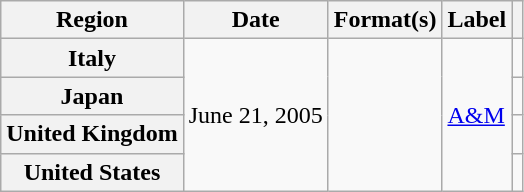<table class="wikitable plainrowheaders">
<tr>
<th scope="col">Region</th>
<th scope="col">Date</th>
<th scope="col">Format(s)</th>
<th scope="col">Label</th>
<th scope="col"></th>
</tr>
<tr>
<th scope="row">Italy</th>
<td rowspan="4">June 21, 2005</td>
<td rowspan="4"></td>
<td rowspan="4"><a href='#'>A&M</a></td>
<td align="center"></td>
</tr>
<tr>
<th scope="row">Japan</th>
<td align="center"></td>
</tr>
<tr>
<th scope="row">United Kingdom</th>
<td align="center"></td>
</tr>
<tr>
<th scope="row">United States</th>
<td align="center"></td>
</tr>
</table>
